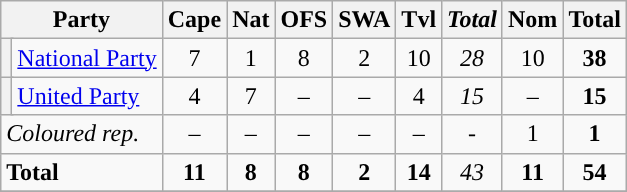<table class="wikitable">
<tr>
<th colspan=3><strong>Party</strong></th>
<th>Cape</th>
<th>Nat</th>
<th>OFS</th>
<th>SWA</th>
<th>Tvl</th>
<th><em>Total</em></th>
<th>Nom</th>
<th><strong>Total</strong></th>
</tr>
<tr>
<th colspan=2 style="background-color: "></th>
<td><a href='#'>National Party</a></td>
<td align=center>7</td>
<td align=center>1</td>
<td align=center>8</td>
<td align=center>2</td>
<td align=center>10</td>
<td align=center><em>28</em></td>
<td align=center>10</td>
<td align=center><strong>38</strong></td>
</tr>
<tr>
<th colspan=2 style="background-color: "></th>
<td><a href='#'>United Party</a></td>
<td align=center>4</td>
<td align=center>7</td>
<td align=center>–</td>
<td align=center>–</td>
<td align=center>4</td>
<td align=center><em>15</em></td>
<td align=center>–</td>
<td align=center><strong>15</strong></td>
</tr>
<tr>
<td colspan=3><em>Coloured rep.</em></td>
<td align=center>–</td>
<td align=center>–</td>
<td align=center>–</td>
<td align=center>–</td>
<td align=center>–</td>
<td align=center><em>-</em></td>
<td align=center>1</td>
<td align=center><strong>1</strong></td>
</tr>
<tr>
<td colspan=3><strong>Total</strong></td>
<td align=center><strong>11</strong></td>
<td align=center><strong>8</strong></td>
<td align=center><strong>8</strong></td>
<td align=center><strong>2</strong></td>
<td align=center><strong>14</strong></td>
<td align=center><em>43</em></td>
<td align=center><strong>11</strong></td>
<td align=center><strong>54</strong></td>
</tr>
<tr>
</tr>
</table>
